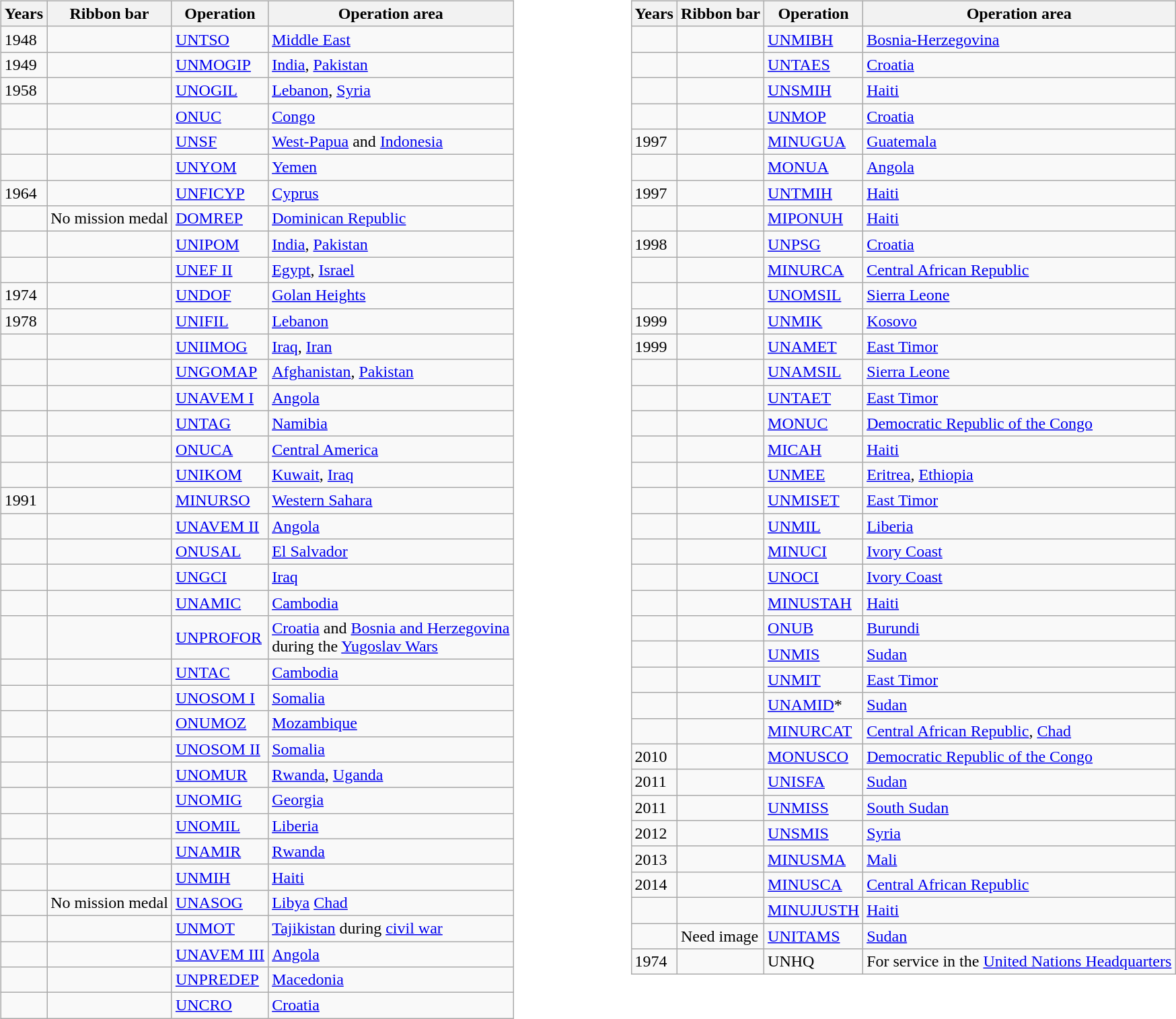<table style="width:100%;">
<tr>
<td style="vertical-align:top; width:48%;"><br><table class="wikitable">
<tr>
<th>Years</th>
<th>Ribbon bar</th>
<th>Operation</th>
<th>Operation area</th>
</tr>
<tr>
<td>1948</td>
<td></td>
<td><a href='#'>UNTSO</a></td>
<td><a href='#'>Middle East</a></td>
</tr>
<tr>
<td>1949</td>
<td></td>
<td><a href='#'>UNMOGIP</a></td>
<td><a href='#'>India</a>, <a href='#'>Pakistan</a></td>
</tr>
<tr>
<td>1958</td>
<td></td>
<td><a href='#'>UNOGIL</a></td>
<td><a href='#'>Lebanon</a>, <a href='#'>Syria</a></td>
</tr>
<tr>
<td></td>
<td></td>
<td><a href='#'>ONUC</a></td>
<td><a href='#'>Congo</a></td>
</tr>
<tr>
<td></td>
<td></td>
<td><a href='#'>UNSF</a></td>
<td><a href='#'>West-Papua</a> and <a href='#'>Indonesia</a></td>
</tr>
<tr>
<td></td>
<td></td>
<td><a href='#'>UNYOM</a></td>
<td><a href='#'>Yemen</a></td>
</tr>
<tr>
<td>1964</td>
<td></td>
<td><a href='#'>UNFICYP</a></td>
<td><a href='#'>Cyprus</a></td>
</tr>
<tr>
<td></td>
<td>No mission medal</td>
<td><a href='#'>DOMREP</a></td>
<td><a href='#'>Dominican Republic</a></td>
</tr>
<tr>
<td></td>
<td></td>
<td><a href='#'>UNIPOM</a></td>
<td><a href='#'>India</a>, <a href='#'>Pakistan</a></td>
</tr>
<tr>
<td></td>
<td></td>
<td><a href='#'>UNEF II</a></td>
<td><a href='#'>Egypt</a>, <a href='#'>Israel</a></td>
</tr>
<tr>
<td>1974</td>
<td></td>
<td><a href='#'>UNDOF</a></td>
<td><a href='#'>Golan Heights</a></td>
</tr>
<tr>
<td>1978</td>
<td></td>
<td><a href='#'>UNIFIL</a></td>
<td><a href='#'>Lebanon</a></td>
</tr>
<tr>
<td></td>
<td></td>
<td><a href='#'>UNIIMOG</a></td>
<td><a href='#'>Iraq</a>, <a href='#'>Iran</a></td>
</tr>
<tr>
<td></td>
<td></td>
<td><a href='#'>UNGOMAP</a></td>
<td><a href='#'>Afghanistan</a>, <a href='#'>Pakistan</a></td>
</tr>
<tr>
<td></td>
<td></td>
<td><a href='#'>UNAVEM I</a></td>
<td><a href='#'>Angola</a></td>
</tr>
<tr>
<td></td>
<td></td>
<td><a href='#'>UNTAG</a></td>
<td><a href='#'>Namibia</a></td>
</tr>
<tr>
<td></td>
<td></td>
<td><a href='#'>ONUCA</a></td>
<td><a href='#'>Central America</a></td>
</tr>
<tr>
<td></td>
<td></td>
<td><a href='#'>UNIKOM</a></td>
<td><a href='#'>Kuwait</a>, <a href='#'>Iraq</a></td>
</tr>
<tr>
<td>1991</td>
<td></td>
<td><a href='#'>MINURSO</a></td>
<td><a href='#'>Western Sahara</a></td>
</tr>
<tr>
<td></td>
<td></td>
<td><a href='#'>UNAVEM II</a></td>
<td><a href='#'>Angola</a></td>
</tr>
<tr>
<td></td>
<td></td>
<td><a href='#'>ONUSAL</a></td>
<td><a href='#'>El Salvador</a></td>
</tr>
<tr>
<td></td>
<td></td>
<td><a href='#'>UNGCI</a></td>
<td><a href='#'>Iraq</a></td>
</tr>
<tr>
<td></td>
<td></td>
<td><a href='#'>UNAMIC</a></td>
<td><a href='#'>Cambodia</a></td>
</tr>
<tr>
<td></td>
<td></td>
<td><a href='#'>UNPROFOR</a></td>
<td><a href='#'>Croatia</a> and <a href='#'>Bosnia and Herzegovina</a><br>during the <a href='#'>Yugoslav Wars</a></td>
</tr>
<tr>
<td></td>
<td></td>
<td><a href='#'>UNTAC</a></td>
<td><a href='#'>Cambodia</a></td>
</tr>
<tr>
<td></td>
<td></td>
<td><a href='#'>UNOSOM I</a></td>
<td><a href='#'>Somalia</a></td>
</tr>
<tr>
<td></td>
<td></td>
<td><a href='#'>ONUMOZ</a></td>
<td><a href='#'>Mozambique</a></td>
</tr>
<tr>
<td></td>
<td></td>
<td><a href='#'>UNOSOM II</a></td>
<td><a href='#'>Somalia</a></td>
</tr>
<tr>
<td></td>
<td></td>
<td><a href='#'>UNOMUR</a></td>
<td><a href='#'>Rwanda</a>, <a href='#'>Uganda</a></td>
</tr>
<tr>
<td></td>
<td></td>
<td><a href='#'>UNOMIG</a></td>
<td><a href='#'>Georgia</a></td>
</tr>
<tr>
<td></td>
<td></td>
<td><a href='#'>UNOMIL</a></td>
<td><a href='#'>Liberia</a></td>
</tr>
<tr>
<td></td>
<td></td>
<td><a href='#'>UNAMIR</a></td>
<td><a href='#'>Rwanda</a></td>
</tr>
<tr>
<td></td>
<td></td>
<td><a href='#'>UNMIH</a></td>
<td><a href='#'>Haiti</a></td>
</tr>
<tr>
<td></td>
<td>No mission medal</td>
<td><a href='#'>UNASOG</a></td>
<td><a href='#'>Libya</a> <a href='#'>Chad</a></td>
</tr>
<tr>
<td></td>
<td></td>
<td><a href='#'>UNMOT</a></td>
<td><a href='#'>Tajikistan</a> during <a href='#'>civil war</a></td>
</tr>
<tr>
<td></td>
<td></td>
<td><a href='#'>UNAVEM III</a></td>
<td><a href='#'>Angola</a></td>
</tr>
<tr>
<td></td>
<td></td>
<td><a href='#'>UNPREDEP</a></td>
<td><a href='#'>Macedonia</a></td>
</tr>
<tr>
<td></td>
<td></td>
<td><a href='#'>UNCRO</a></td>
<td><a href='#'>Croatia</a></td>
</tr>
</table>
</td>
<td style="vertical-align:top; width:49%;"><br><table class="wikitable">
<tr>
<th>Years</th>
<th>Ribbon bar</th>
<th>Operation</th>
<th>Operation area</th>
</tr>
<tr>
<td></td>
<td></td>
<td><a href='#'>UNMIBH</a></td>
<td><a href='#'>Bosnia-Herzegovina</a></td>
</tr>
<tr>
<td></td>
<td></td>
<td><a href='#'>UNTAES</a></td>
<td><a href='#'>Croatia</a></td>
</tr>
<tr>
<td></td>
<td></td>
<td><a href='#'>UNSMIH</a></td>
<td><a href='#'>Haiti</a></td>
</tr>
<tr>
<td></td>
<td></td>
<td><a href='#'>UNMOP</a></td>
<td><a href='#'>Croatia</a></td>
</tr>
<tr>
<td>1997</td>
<td></td>
<td><a href='#'>MINUGUA</a></td>
<td><a href='#'>Guatemala</a></td>
</tr>
<tr>
<td></td>
<td></td>
<td><a href='#'>MONUA</a></td>
<td><a href='#'>Angola</a></td>
</tr>
<tr>
<td>1997</td>
<td></td>
<td><a href='#'>UNTMIH</a></td>
<td><a href='#'>Haiti</a></td>
</tr>
<tr>
<td></td>
<td></td>
<td><a href='#'>MIPONUH</a></td>
<td><a href='#'>Haiti</a></td>
</tr>
<tr>
<td>1998</td>
<td></td>
<td><a href='#'>UNPSG</a></td>
<td><a href='#'>Croatia</a></td>
</tr>
<tr>
<td></td>
<td></td>
<td><a href='#'>MINURCA</a></td>
<td><a href='#'>Central African Republic</a></td>
</tr>
<tr>
<td></td>
<td></td>
<td><a href='#'>UNOMSIL</a></td>
<td><a href='#'>Sierra Leone</a></td>
</tr>
<tr>
<td>1999</td>
<td></td>
<td><a href='#'>UNMIK</a></td>
<td><a href='#'>Kosovo</a></td>
</tr>
<tr>
<td>1999</td>
<td></td>
<td><a href='#'>UNAMET</a></td>
<td><a href='#'>East Timor</a></td>
</tr>
<tr>
<td></td>
<td></td>
<td><a href='#'>UNAMSIL</a></td>
<td><a href='#'>Sierra Leone</a></td>
</tr>
<tr>
<td></td>
<td></td>
<td><a href='#'>UNTAET</a></td>
<td><a href='#'>East Timor</a></td>
</tr>
<tr>
<td></td>
<td></td>
<td><a href='#'>MONUC</a></td>
<td><a href='#'>Democratic Republic of the Congo</a></td>
</tr>
<tr>
<td></td>
<td></td>
<td><a href='#'>MICAH</a></td>
<td><a href='#'>Haiti</a></td>
</tr>
<tr>
<td></td>
<td></td>
<td><a href='#'>UNMEE</a></td>
<td><a href='#'>Eritrea</a>, <a href='#'>Ethiopia</a></td>
</tr>
<tr>
<td></td>
<td></td>
<td><a href='#'>UNMISET</a></td>
<td><a href='#'>East Timor</a></td>
</tr>
<tr>
<td></td>
<td></td>
<td><a href='#'>UNMIL</a></td>
<td><a href='#'>Liberia</a></td>
</tr>
<tr>
<td></td>
<td></td>
<td><a href='#'>MINUCI</a></td>
<td><a href='#'>Ivory Coast</a></td>
</tr>
<tr>
<td></td>
<td></td>
<td><a href='#'>UNOCI</a></td>
<td><a href='#'>Ivory Coast</a></td>
</tr>
<tr>
<td></td>
<td></td>
<td><a href='#'>MINUSTAH</a></td>
<td><a href='#'>Haiti</a></td>
</tr>
<tr>
<td></td>
<td></td>
<td><a href='#'>ONUB</a></td>
<td><a href='#'>Burundi</a></td>
</tr>
<tr>
<td></td>
<td></td>
<td><a href='#'>UNMIS</a></td>
<td><a href='#'>Sudan</a></td>
</tr>
<tr>
<td></td>
<td></td>
<td><a href='#'>UNMIT</a></td>
<td><a href='#'>East Timor</a></td>
</tr>
<tr>
<td></td>
<td> </td>
<td><a href='#'>UNAMID</a>*</td>
<td><a href='#'>Sudan</a></td>
</tr>
<tr>
<td></td>
<td></td>
<td><a href='#'>MINURCAT</a></td>
<td><a href='#'>Central African Republic</a>, <a href='#'>Chad</a></td>
</tr>
<tr>
<td>2010</td>
<td></td>
<td><a href='#'>MONUSCO</a></td>
<td><a href='#'>Democratic Republic of the Congo</a></td>
</tr>
<tr>
<td>2011</td>
<td></td>
<td><a href='#'>UNISFA</a></td>
<td><a href='#'>Sudan</a></td>
</tr>
<tr>
<td>2011</td>
<td></td>
<td><a href='#'>UNMISS</a></td>
<td><a href='#'>South Sudan</a></td>
</tr>
<tr>
<td>2012</td>
<td></td>
<td><a href='#'>UNSMIS</a></td>
<td><a href='#'>Syria</a></td>
</tr>
<tr>
<td>2013</td>
<td></td>
<td><a href='#'>MINUSMA</a></td>
<td><a href='#'>Mali</a></td>
</tr>
<tr>
<td>2014</td>
<td></td>
<td><a href='#'>MINUSCA</a></td>
<td><a href='#'>Central African Republic</a></td>
</tr>
<tr>
<td></td>
<td></td>
<td><a href='#'>MINUJUSTH</a></td>
<td><a href='#'>Haiti</a></td>
</tr>
<tr>
<td></td>
<td>Need image</td>
<td><a href='#'>UNITAMS</a></td>
<td><a href='#'>Sudan</a></td>
</tr>
<tr>
<td>1974</td>
<td></td>
<td>UNHQ</td>
<td>For service in the <a href='#'>United Nations Headquarters</a></td>
</tr>
</table>
</td>
</tr>
</table>
